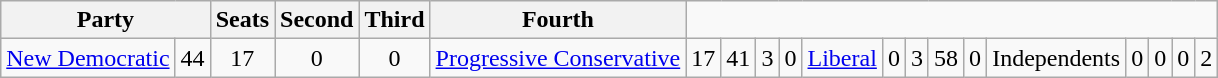<table class="wikitable">
<tr>
<th colspan=2>Party</th>
<th>Seats</th>
<th>Second</th>
<th>Third</th>
<th>Fourth</th>
</tr>
<tr>
<td><a href='#'>New Democratic</a></td>
<td align=center>44</td>
<td align=center>17</td>
<td align=center>0</td>
<td align=center>0<br></td>
<td><a href='#'>Progressive Conservative</a></td>
<td align=center>17</td>
<td align=center>41</td>
<td align=center>3</td>
<td align=center>0<br></td>
<td><a href='#'>Liberal</a></td>
<td align=center>0</td>
<td align=center>3</td>
<td align=center>58</td>
<td align=center>0<br></td>
<td>Independents</td>
<td align=center>0</td>
<td align=center>0</td>
<td align=center>0</td>
<td align=center>2</td>
</tr>
</table>
